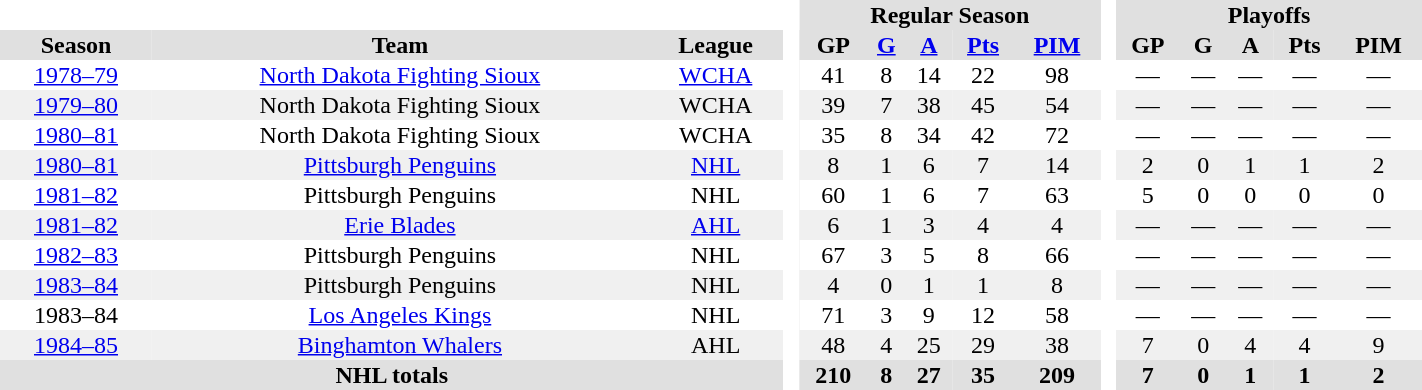<table border="0" cellpadding="1" cellspacing="0" style="text-align:center; width:75%">
<tr bgcolor="#e0e0e0">
<th colspan="3"  bgcolor="#ffffff"> </th>
<th rowspan="99" bgcolor="#ffffff"> </th>
<th colspan="5">Regular Season</th>
<th rowspan="99" bgcolor="#ffffff"> </th>
<th colspan="5">Playoffs</th>
</tr>
<tr bgcolor="#e0e0e0">
<th>Season</th>
<th>Team</th>
<th>League</th>
<th>GP</th>
<th><a href='#'>G</a></th>
<th><a href='#'>A</a></th>
<th><a href='#'>Pts</a></th>
<th><a href='#'>PIM</a></th>
<th>GP</th>
<th>G</th>
<th>A</th>
<th>Pts</th>
<th>PIM</th>
</tr>
<tr>
<td><a href='#'>1978–79</a></td>
<td><a href='#'>North Dakota Fighting Sioux</a></td>
<td><a href='#'>WCHA</a></td>
<td>41</td>
<td>8</td>
<td>14</td>
<td>22</td>
<td>98</td>
<td>—</td>
<td>—</td>
<td>—</td>
<td>—</td>
<td>—</td>
</tr>
<tr bgcolor="#f0f0f0">
<td><a href='#'>1979–80</a></td>
<td>North Dakota Fighting Sioux</td>
<td>WCHA</td>
<td>39</td>
<td>7</td>
<td>38</td>
<td>45</td>
<td>54</td>
<td>—</td>
<td>—</td>
<td>—</td>
<td>—</td>
<td>—</td>
</tr>
<tr>
<td><a href='#'>1980–81</a></td>
<td>North Dakota Fighting Sioux</td>
<td>WCHA</td>
<td>35</td>
<td>8</td>
<td>34</td>
<td>42</td>
<td>72</td>
<td>—</td>
<td>—</td>
<td>—</td>
<td>—</td>
<td>—</td>
</tr>
<tr bgcolor="#f0f0f0">
<td><a href='#'>1980–81</a></td>
<td><a href='#'>Pittsburgh Penguins</a></td>
<td><a href='#'>NHL</a></td>
<td>8</td>
<td>1</td>
<td>6</td>
<td>7</td>
<td>14</td>
<td>2</td>
<td>0</td>
<td>1</td>
<td>1</td>
<td>2</td>
</tr>
<tr>
<td><a href='#'>1981–82</a></td>
<td>Pittsburgh Penguins</td>
<td>NHL</td>
<td>60</td>
<td>1</td>
<td>6</td>
<td>7</td>
<td>63</td>
<td>5</td>
<td>0</td>
<td>0</td>
<td>0</td>
<td>0</td>
</tr>
<tr bgcolor="#f0f0f0">
<td><a href='#'>1981–82</a></td>
<td><a href='#'>Erie Blades</a></td>
<td><a href='#'>AHL</a></td>
<td>6</td>
<td>1</td>
<td>3</td>
<td>4</td>
<td>4</td>
<td>—</td>
<td>—</td>
<td>—</td>
<td>—</td>
<td>—</td>
</tr>
<tr>
<td><a href='#'>1982–83</a></td>
<td>Pittsburgh Penguins</td>
<td>NHL</td>
<td>67</td>
<td>3</td>
<td>5</td>
<td>8</td>
<td>66</td>
<td>—</td>
<td>—</td>
<td>—</td>
<td>—</td>
<td>—</td>
</tr>
<tr bgcolor="#f0f0f0">
<td><a href='#'>1983–84</a></td>
<td>Pittsburgh Penguins</td>
<td>NHL</td>
<td>4</td>
<td>0</td>
<td>1</td>
<td>1</td>
<td>8</td>
<td>—</td>
<td>—</td>
<td>—</td>
<td>—</td>
<td>—</td>
</tr>
<tr>
<td>1983–84</td>
<td><a href='#'>Los Angeles Kings</a></td>
<td>NHL</td>
<td>71</td>
<td>3</td>
<td>9</td>
<td>12</td>
<td>58</td>
<td>—</td>
<td>—</td>
<td>—</td>
<td>—</td>
<td>—</td>
</tr>
<tr bgcolor="#f0f0f0">
<td><a href='#'>1984–85</a></td>
<td><a href='#'>Binghamton Whalers</a></td>
<td>AHL</td>
<td>48</td>
<td>4</td>
<td>25</td>
<td>29</td>
<td>38</td>
<td>7</td>
<td>0</td>
<td>4</td>
<td>4</td>
<td>9</td>
</tr>
<tr bgcolor="#e0e0e0">
<th colspan="3">NHL totals</th>
<th>210</th>
<th>8</th>
<th>27</th>
<th>35</th>
<th>209</th>
<th>7</th>
<th>0</th>
<th>1</th>
<th>1</th>
<th>2</th>
</tr>
</table>
